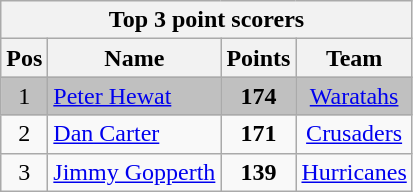<table class="wikitable" style="text-align:center">
<tr>
<th colspan="9">Top 3 point scorers</th>
</tr>
<tr>
<th>Pos</th>
<th>Name</th>
<th>Points</th>
<th>Team</th>
</tr>
<tr style="background:silver">
<td>1</td>
<td style="text-align:left"><a href='#'>Peter Hewat</a></td>
<td><strong>174</strong></td>
<td><a href='#'>Waratahs</a></td>
</tr>
<tr>
<td>2</td>
<td style="text-align:left"><a href='#'>Dan Carter</a></td>
<td><strong>171</strong></td>
<td><a href='#'>Crusaders</a></td>
</tr>
<tr>
<td>3</td>
<td style="text-align:left"><a href='#'>Jimmy Gopperth</a></td>
<td><strong>139</strong></td>
<td><a href='#'>Hurricanes</a></td>
</tr>
</table>
